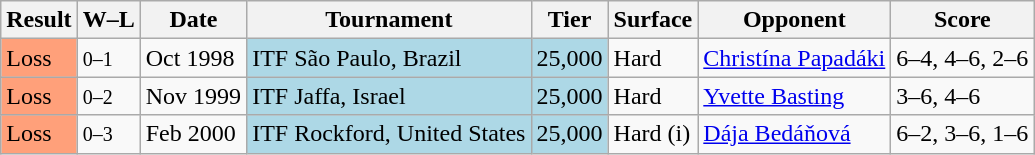<table class="sortable wikitable">
<tr>
<th>Result</th>
<th class=unsortable>W–L</th>
<th>Date</th>
<th>Tournament</th>
<th>Tier</th>
<th>Surface</th>
<th>Opponent</th>
<th class=unsortable>Score</th>
</tr>
<tr>
<td bgcolor="FFA07A">Loss</td>
<td><small>0–1</small></td>
<td>Oct 1998</td>
<td style="background:lightblue;">ITF São Paulo, Brazil</td>
<td style="background:lightblue;">25,000</td>
<td>Hard</td>
<td> <a href='#'>Christína Papadáki</a></td>
<td>6–4, 4–6, 2–6</td>
</tr>
<tr>
<td bgcolor="FFA07A">Loss</td>
<td><small>0–2</small></td>
<td>Nov 1999</td>
<td style="background:lightblue;">ITF Jaffa, Israel</td>
<td style="background:lightblue;">25,000</td>
<td>Hard</td>
<td> <a href='#'>Yvette Basting</a></td>
<td>3–6, 4–6</td>
</tr>
<tr>
<td bgcolor="FFA07A">Loss</td>
<td><small>0–3</small></td>
<td>Feb 2000</td>
<td style="background:lightblue;">ITF Rockford, United States</td>
<td style="background:lightblue;">25,000</td>
<td>Hard (i)</td>
<td> <a href='#'>Dája Bedáňová</a></td>
<td>6–2, 3–6, 1–6</td>
</tr>
</table>
